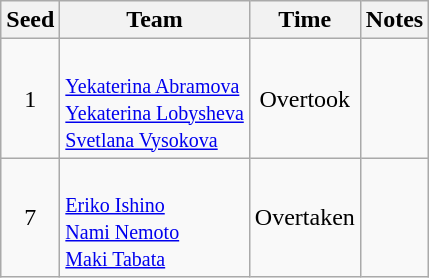<table class="wikitable" style="text-align:center">
<tr>
<th>Seed</th>
<th>Team</th>
<th>Time</th>
<th>Notes</th>
</tr>
<tr>
<td>1</td>
<td align="left"><small><br><a href='#'>Yekaterina Abramova</a><br><a href='#'>Yekaterina Lobysheva</a><br><a href='#'>Svetlana Vysokova</a></small></td>
<td>Overtook</td>
<td></td>
</tr>
<tr>
<td>7</td>
<td align="left"><small><br><a href='#'>Eriko Ishino</a><br><a href='#'>Nami Nemoto</a><br><a href='#'>Maki Tabata</a></small></td>
<td>Overtaken</td>
<td></td>
</tr>
</table>
